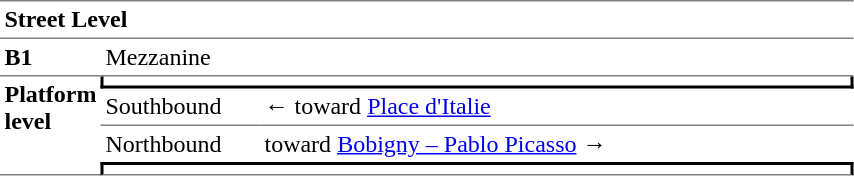<table cellspacing="0" cellpadding="3" border="0">
<tr>
<td colspan="3" data-darkreader-inline-border-top="" data-darkreader-inline-border-bottom="" style="border-bottom:solid 1px gray;border-top:solid 1px gray;" width="50" valign="top"><strong>Street Level</strong></td>
</tr>
<tr>
<td data-darkreader-inline-border-bottom="" style="border-bottom:solid 1px gray;" width="50" valign="top"><strong>B1</strong></td>
<td colspan="2" data-darkreader-inline-border-bottom="" style="border-bottom:solid 1px gray;" width="100" valign="top">Mezzanine</td>
</tr>
<tr>
<td rowspan="10" data-darkreader-inline-border-bottom="" style="border-bottom:solid 1px gray;" width="50" valign="top"><strong>Platform level</strong></td>
<td colspan="2" data-darkreader-inline-border-bottom="" data-darkreader-inline-border-left="" data-darkreader-inline-border-right="" style="border-right:solid 2px black;border-left:solid 2px black;border-bottom:solid 2px black;text-align:center;"></td>
</tr>
<tr>
<td data-darkreader-inline-border-bottom="" style="border-bottom:solid 1px gray;" width="100">Southbound</td>
<td data-darkreader-inline-border-bottom="" style="border-bottom:solid 1px gray;" width="390">←   toward <a href='#'>Place d'Italie</a> </td>
</tr>
<tr>
<td>Northbound</td>
<td>   toward <a href='#'>Bobigny – Pablo Picasso</a>  →</td>
</tr>
<tr>
<td colspan="2" data-darkreader-inline-border-bottom="" data-darkreader-inline-border-left="" data-darkreader-inline-border-right="" data-darkreader-inline-border-top="" style="border-top:solid 2px black;border-right:solid 2px black;border-left:solid 2px black;border-bottom:solid 1px gray;text-align:center;"></td>
</tr>
</table>
